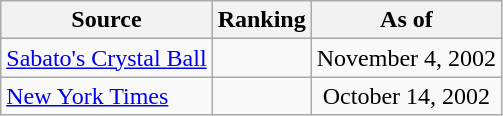<table class="wikitable" style="text-align:center">
<tr>
<th>Source</th>
<th>Ranking</th>
<th>As of</th>
</tr>
<tr>
<td align=left><a href='#'>Sabato's Crystal Ball</a></td>
<td></td>
<td>November 4, 2002</td>
</tr>
<tr>
<td align=left><a href='#'>New York Times</a></td>
<td></td>
<td>October 14, 2002</td>
</tr>
</table>
